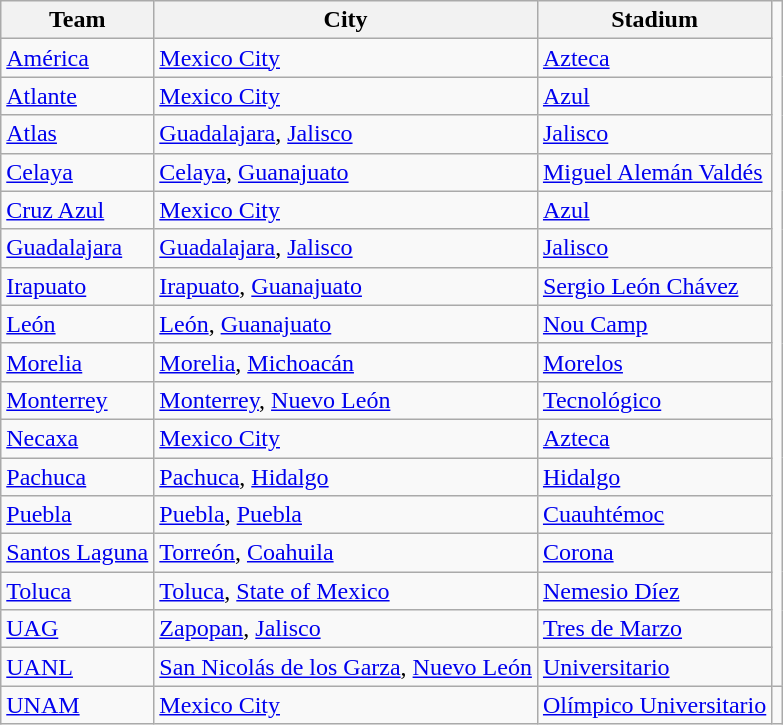<table class="wikitable" class="toccolours sortable">
<tr>
<th>Team</th>
<th>City</th>
<th>Stadium</th>
</tr>
<tr>
<td><a href='#'>América</a></td>
<td><a href='#'>Mexico City</a></td>
<td><a href='#'>Azteca</a></td>
</tr>
<tr>
<td><a href='#'>Atlante</a></td>
<td><a href='#'>Mexico City</a></td>
<td><a href='#'>Azul</a></td>
</tr>
<tr>
<td><a href='#'>Atlas</a></td>
<td><a href='#'>Guadalajara</a>, <a href='#'>Jalisco</a></td>
<td><a href='#'>Jalisco</a></td>
</tr>
<tr>
<td><a href='#'>Celaya</a></td>
<td><a href='#'>Celaya</a>, <a href='#'>Guanajuato</a></td>
<td><a href='#'>Miguel Alemán Valdés</a></td>
</tr>
<tr>
<td><a href='#'>Cruz Azul</a></td>
<td><a href='#'>Mexico City</a></td>
<td><a href='#'>Azul</a></td>
</tr>
<tr>
<td><a href='#'>Guadalajara</a></td>
<td><a href='#'>Guadalajara</a>, <a href='#'>Jalisco</a></td>
<td><a href='#'>Jalisco</a></td>
</tr>
<tr>
<td><a href='#'>Irapuato</a></td>
<td><a href='#'>Irapuato</a>, <a href='#'>Guanajuato</a></td>
<td><a href='#'>Sergio León Chávez</a></td>
</tr>
<tr>
<td><a href='#'>León</a></td>
<td><a href='#'>León</a>, <a href='#'>Guanajuato</a></td>
<td><a href='#'>Nou Camp</a></td>
</tr>
<tr>
<td><a href='#'>Morelia</a></td>
<td><a href='#'>Morelia</a>, <a href='#'>Michoacán</a></td>
<td><a href='#'>Morelos</a></td>
</tr>
<tr>
<td><a href='#'>Monterrey</a></td>
<td><a href='#'>Monterrey</a>, <a href='#'>Nuevo León</a></td>
<td><a href='#'>Tecnológico</a></td>
</tr>
<tr>
<td><a href='#'>Necaxa</a></td>
<td><a href='#'>Mexico City</a></td>
<td><a href='#'>Azteca</a></td>
</tr>
<tr>
<td><a href='#'>Pachuca</a></td>
<td><a href='#'>Pachuca</a>, <a href='#'>Hidalgo</a></td>
<td><a href='#'>Hidalgo</a></td>
</tr>
<tr>
<td><a href='#'>Puebla</a></td>
<td><a href='#'>Puebla</a>, <a href='#'>Puebla</a></td>
<td><a href='#'>Cuauhtémoc</a></td>
</tr>
<tr>
<td><a href='#'>Santos Laguna</a></td>
<td><a href='#'>Torreón</a>, <a href='#'>Coahuila</a></td>
<td><a href='#'>Corona</a></td>
</tr>
<tr>
<td><a href='#'>Toluca</a></td>
<td><a href='#'>Toluca</a>, <a href='#'>State of Mexico</a></td>
<td><a href='#'>Nemesio Díez</a></td>
</tr>
<tr>
<td><a href='#'>UAG</a></td>
<td><a href='#'>Zapopan</a>, <a href='#'>Jalisco</a></td>
<td><a href='#'>Tres de Marzo</a></td>
</tr>
<tr>
<td><a href='#'>UANL</a></td>
<td><a href='#'>San Nicolás de los Garza</a>, <a href='#'>Nuevo León</a></td>
<td><a href='#'>Universitario</a></td>
</tr>
<tr>
<td><a href='#'>UNAM</a></td>
<td><a href='#'>Mexico City</a></td>
<td><a href='#'>Olímpico Universitario</a></td>
<td></td>
</tr>
</table>
